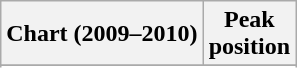<table class="wikitable sortable">
<tr>
<th align="left">Chart (2009–2010)</th>
<th align="center">Peak<br>position</th>
</tr>
<tr>
</tr>
<tr>
</tr>
<tr>
</tr>
<tr>
</tr>
<tr>
</tr>
</table>
